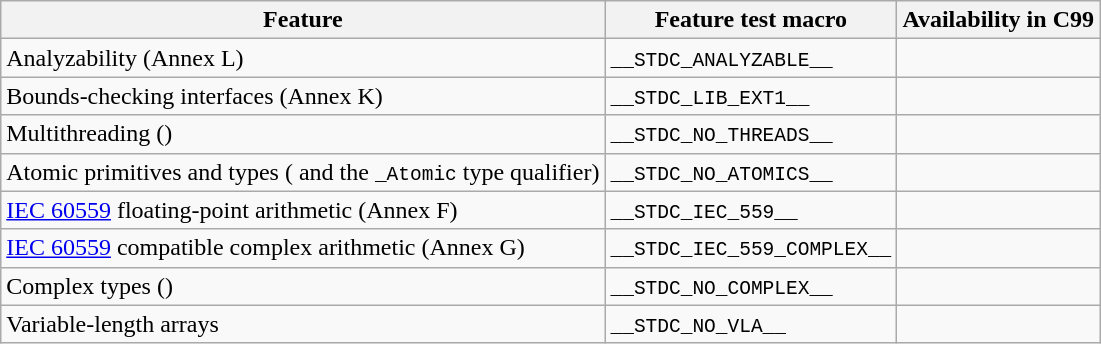<table class="wikitable sortable">
<tr>
<th>Feature</th>
<th>Feature test macro</th>
<th>Availability in C99</th>
</tr>
<tr>
<td>Analyzability (Annex L)</td>
<td><code>__STDC_ANALYZABLE__</code></td>
<td></td>
</tr>
<tr>
<td>Bounds-checking interfaces (Annex K)</td>
<td><code>__STDC_LIB_EXT1__</code></td>
<td></td>
</tr>
<tr>
<td>Multithreading (<code><threads.h></code>)</td>
<td><code>__STDC_NO_THREADS__</code></td>
<td></td>
</tr>
<tr>
<td>Atomic primitives and types (<code><stdatomic.h></code> and the <code>_Atomic</code> type qualifier)</td>
<td><code>__STDC_NO_ATOMICS__</code></td>
<td></td>
</tr>
<tr>
<td><a href='#'>IEC 60559</a> floating-point arithmetic (Annex F)</td>
<td><code>__STDC_IEC_559__</code></td>
<td></td>
</tr>
<tr>
<td><a href='#'>IEC 60559</a> compatible complex arithmetic (Annex G)</td>
<td><code>__STDC_IEC_559_COMPLEX__</code></td>
<td></td>
</tr>
<tr>
<td>Complex types (<code><complex.h></code>)</td>
<td><code>__STDC_NO_COMPLEX__</code></td>
<td></td>
</tr>
<tr>
<td>Variable-length arrays</td>
<td><code>__STDC_NO_VLA__</code></td>
<td></td>
</tr>
</table>
